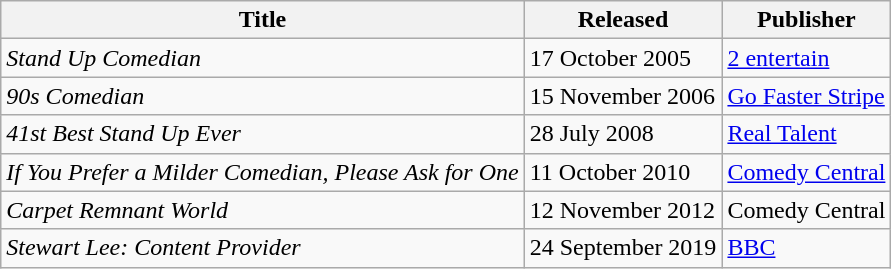<table class="wikitable">
<tr>
<th>Title</th>
<th>Released</th>
<th>Publisher</th>
</tr>
<tr>
<td><em>Stand Up Comedian</em></td>
<td>17 October 2005</td>
<td><a href='#'>2 entertain</a></td>
</tr>
<tr>
<td><em>90s Comedian</em></td>
<td>15 November 2006</td>
<td><a href='#'>Go Faster Stripe</a></td>
</tr>
<tr>
<td><em>41st Best Stand Up Ever</em></td>
<td>28 July 2008</td>
<td><a href='#'>Real Talent</a></td>
</tr>
<tr>
<td><em>If You Prefer a Milder Comedian, Please Ask for One</em></td>
<td>11 October 2010</td>
<td><a href='#'>Comedy Central</a></td>
</tr>
<tr>
<td><em>Carpet Remnant World</em></td>
<td>12 November 2012</td>
<td>Comedy Central</td>
</tr>
<tr>
<td><em>Stewart Lee: Content Provider</em></td>
<td>24 September 2019</td>
<td><a href='#'>BBC</a></td>
</tr>
</table>
